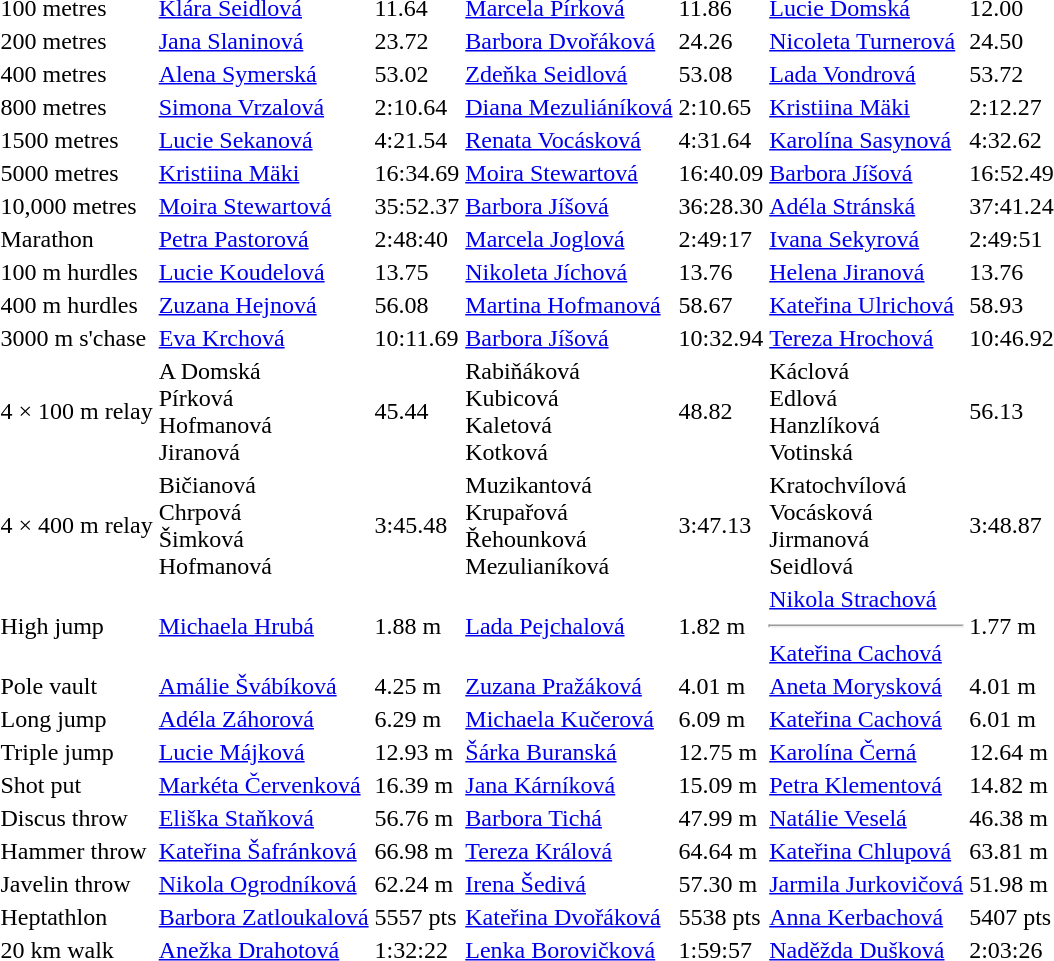<table>
<tr>
<td>100 metres</td>
<td><a href='#'>Klára Seidlová</a></td>
<td>11.64</td>
<td><a href='#'>Marcela Pírková</a></td>
<td>11.86</td>
<td><a href='#'>Lucie Domská</a></td>
<td>12.00</td>
</tr>
<tr>
<td>200 metres</td>
<td><a href='#'>Jana Slaninová</a></td>
<td>23.72</td>
<td><a href='#'>Barbora Dvořáková</a></td>
<td>24.26</td>
<td><a href='#'>Nicoleta Turnerová</a></td>
<td>24.50</td>
</tr>
<tr>
<td>400 metres</td>
<td><a href='#'>Alena Symerská</a></td>
<td>53.02</td>
<td><a href='#'>Zdeňka Seidlová</a></td>
<td>53.08</td>
<td><a href='#'>Lada Vondrová</a></td>
<td>53.72</td>
</tr>
<tr>
<td>800 metres</td>
<td><a href='#'>Simona Vrzalová</a></td>
<td>2:10.64</td>
<td><a href='#'>Diana Mezuliáníková</a></td>
<td>2:10.65</td>
<td><a href='#'>Kristiina Mäki</a></td>
<td>2:12.27</td>
</tr>
<tr>
<td>1500 metres</td>
<td><a href='#'>Lucie Sekanová</a></td>
<td>4:21.54</td>
<td><a href='#'>Renata Vocásková</a></td>
<td>4:31.64</td>
<td><a href='#'>Karolína Sasynová</a></td>
<td>4:32.62</td>
</tr>
<tr>
<td>5000 metres</td>
<td><a href='#'>Kristiina Mäki</a></td>
<td>16:34.69</td>
<td><a href='#'>Moira Stewartová</a></td>
<td>16:40.09</td>
<td><a href='#'>Barbora Jíšová</a></td>
<td>16:52.49</td>
</tr>
<tr>
<td>10,000 metres</td>
<td><a href='#'>Moira Stewartová</a></td>
<td>35:52.37</td>
<td><a href='#'>Barbora Jíšová</a></td>
<td>36:28.30</td>
<td><a href='#'>Adéla Stránská</a></td>
<td>37:41.24</td>
</tr>
<tr>
<td>Marathon</td>
<td><a href='#'>Petra Pastorová</a></td>
<td>2:48:40</td>
<td><a href='#'>Marcela Joglová</a></td>
<td>2:49:17</td>
<td><a href='#'>Ivana Sekyrová</a></td>
<td>2:49:51</td>
</tr>
<tr>
<td>100 m hurdles</td>
<td><a href='#'>Lucie Koudelová</a></td>
<td>13.75</td>
<td><a href='#'>Nikoleta Jíchová</a></td>
<td>13.76</td>
<td><a href='#'>Helena Jiranová</a></td>
<td>13.76</td>
</tr>
<tr>
<td>400 m hurdles</td>
<td><a href='#'>Zuzana Hejnová</a></td>
<td>56.08</td>
<td><a href='#'>Martina Hofmanová</a></td>
<td>58.67</td>
<td><a href='#'>Kateřina Ulrichová</a></td>
<td>58.93</td>
</tr>
<tr>
<td>3000 m s'chase</td>
<td><a href='#'>Eva Krchová</a></td>
<td>10:11.69</td>
<td><a href='#'>Barbora Jíšová</a></td>
<td>10:32.94</td>
<td><a href='#'>Tereza Hrochová</a></td>
<td>10:46.92</td>
</tr>
<tr>
<td>4 × 100 m relay</td>
<td>A Domská<br>Pírková<br>Hofmanová<br>Jiranová</td>
<td>45.44</td>
<td>Rabiňáková<br>Kubicová<br>Kaletová<br>Kotková</td>
<td>48.82</td>
<td>Káclová<br>Edlová<br>Hanzlíková<br>Votinská</td>
<td>56.13</td>
</tr>
<tr>
<td>4 × 400 m relay</td>
<td>Bičianová<br>Chrpová<br>Šimková<br>Hofmanová</td>
<td>3:45.48</td>
<td>Muzikantová<br>Krupařová<br>Řehounková<br>Mezulianíková</td>
<td>3:47.13</td>
<td>Kratochvílová<br>Vocásková<br>Jirmanová<br>Seidlová</td>
<td>3:48.87</td>
</tr>
<tr>
<td>High jump</td>
<td><a href='#'>Michaela Hrubá</a></td>
<td>1.88 m</td>
<td><a href='#'>Lada Pejchalová</a></td>
<td>1.82 m</td>
<td><a href='#'>Nikola Strachová</a><hr><a href='#'>Kateřina Cachová</a></td>
<td>1.77 m</td>
</tr>
<tr>
<td>Pole vault</td>
<td><a href='#'>Amálie Švábíková</a></td>
<td>4.25 m</td>
<td><a href='#'>Zuzana Pražáková</a></td>
<td>4.01 m</td>
<td><a href='#'>Aneta Morysková</a></td>
<td>4.01 m</td>
</tr>
<tr>
<td>Long jump</td>
<td><a href='#'>Adéla Záhorová</a></td>
<td>6.29 m</td>
<td><a href='#'>Michaela Kučerová</a></td>
<td>6.09 m</td>
<td><a href='#'>Kateřina Cachová</a></td>
<td>6.01 m</td>
</tr>
<tr>
<td>Triple jump</td>
<td><a href='#'>Lucie Májková</a></td>
<td>12.93 m</td>
<td><a href='#'>Šárka Buranská</a></td>
<td>12.75 m</td>
<td><a href='#'>Karolína Černá</a></td>
<td>12.64 m</td>
</tr>
<tr>
<td>Shot put</td>
<td><a href='#'>Markéta Červenková</a></td>
<td>16.39 m</td>
<td><a href='#'>Jana Kárníková</a></td>
<td>15.09 m</td>
<td><a href='#'>Petra Klementová</a></td>
<td>14.82 m</td>
</tr>
<tr>
<td>Discus throw</td>
<td><a href='#'>Eliška Staňková</a></td>
<td>56.76 m</td>
<td><a href='#'>Barbora Tichá</a></td>
<td>47.99 m</td>
<td><a href='#'>Natálie Veselá</a></td>
<td>46.38 m</td>
</tr>
<tr>
<td>Hammer throw</td>
<td><a href='#'>Kateřina Šafránková</a></td>
<td>66.98 m</td>
<td><a href='#'>Tereza Králová</a></td>
<td>64.64 m</td>
<td><a href='#'>Kateřina Chlupová</a></td>
<td>63.81 m</td>
</tr>
<tr>
<td>Javelin throw</td>
<td><a href='#'>Nikola Ogrodníková</a></td>
<td>62.24 m</td>
<td><a href='#'>Irena Šedivá</a></td>
<td>57.30 m</td>
<td><a href='#'>Jarmila Jurkovičová</a></td>
<td>51.98 m</td>
</tr>
<tr>
<td>Heptathlon</td>
<td><a href='#'>Barbora Zatloukalová</a></td>
<td>5557 pts</td>
<td><a href='#'>Kateřina Dvořáková</a></td>
<td>5538 pts</td>
<td><a href='#'>Anna Kerbachová</a></td>
<td>5407 pts</td>
</tr>
<tr>
<td>20 km walk</td>
<td><a href='#'>Anežka Drahotová</a></td>
<td>1:32:22</td>
<td><a href='#'>Lenka Borovičková</a></td>
<td>1:59:57</td>
<td><a href='#'>Naděžda Dušková</a></td>
<td>2:03:26</td>
</tr>
</table>
